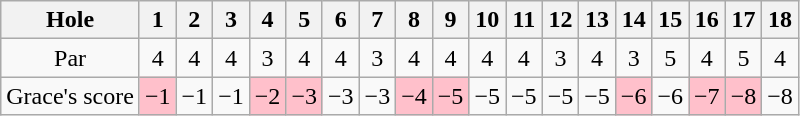<table class="wikitable" style="text-align:center">
<tr>
<th>Hole</th>
<th>1</th>
<th>2</th>
<th>3</th>
<th>4</th>
<th>5</th>
<th>6</th>
<th>7</th>
<th>8</th>
<th>9</th>
<th>10</th>
<th>11</th>
<th>12</th>
<th>13</th>
<th>14</th>
<th>15</th>
<th>16</th>
<th>17</th>
<th>18</th>
</tr>
<tr>
<td>Par</td>
<td>4</td>
<td>4</td>
<td>4</td>
<td>3</td>
<td>4</td>
<td>4</td>
<td>3</td>
<td>4</td>
<td>4</td>
<td>4</td>
<td>4</td>
<td>3</td>
<td>4</td>
<td>3</td>
<td>5</td>
<td>4</td>
<td>5</td>
<td>4</td>
</tr>
<tr>
<td align=left>Grace's score</td>
<td style="background: Pink;">−1</td>
<td>−1</td>
<td>−1</td>
<td style="background: Pink;">−2</td>
<td style="background: Pink;">−3</td>
<td>−3</td>
<td>−3</td>
<td style="background: Pink;">−4</td>
<td style="background: Pink;">−5</td>
<td>−5</td>
<td>−5</td>
<td>−5</td>
<td>−5</td>
<td style="background: Pink;">−6</td>
<td>−6</td>
<td style="background: Pink;">−7</td>
<td style="background: Pink;">−8</td>
<td>−8</td>
</tr>
</table>
